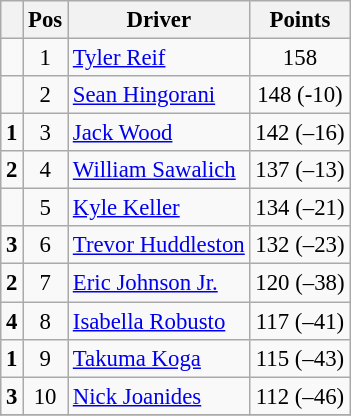<table class="wikitable" style="font-size: 95%;">
<tr>
<th></th>
<th>Pos</th>
<th>Driver</th>
<th>Points</th>
</tr>
<tr>
<td align="left"></td>
<td style="text-align:center;">1</td>
<td><a href='#'>Tyler Reif</a></td>
<td style="text-align:center;">158</td>
</tr>
<tr>
<td align="left"></td>
<td style="text-align:center;">2</td>
<td><a href='#'>Sean Hingorani</a></td>
<td style="text-align:center;">148 (-10)</td>
</tr>
<tr>
<td align="left"> <strong>1</strong></td>
<td style="text-align:center;">3</td>
<td><a href='#'>Jack Wood</a></td>
<td style="text-align:center;">142 (–16)</td>
</tr>
<tr>
<td align="left"> <strong>2</strong></td>
<td style="text-align:center;">4</td>
<td><a href='#'>William Sawalich</a></td>
<td style="text-align:center;">137 (–13)</td>
</tr>
<tr>
<td align="left"></td>
<td style="text-align:center;">5</td>
<td><a href='#'>Kyle Keller</a></td>
<td style="text-align:center;">134 (–21)</td>
</tr>
<tr>
<td align="left"> <strong>3</strong></td>
<td style="text-align:center;">6</td>
<td><a href='#'>Trevor Huddleston</a></td>
<td style="text-align:center;">132 (–23)</td>
</tr>
<tr>
<td align="left"> <strong>2</strong></td>
<td style="text-align:center;">7</td>
<td><a href='#'>Eric Johnson Jr.</a></td>
<td style="text-align:center;">120 (–38)</td>
</tr>
<tr>
<td align="left"> <strong>4</strong></td>
<td style="text-align:center;">8</td>
<td><a href='#'>Isabella Robusto</a></td>
<td style="text-align:center;">117 (–41)</td>
</tr>
<tr>
<td align="left"> <strong>1</strong></td>
<td style="text-align:center;">9</td>
<td><a href='#'>Takuma Koga</a></td>
<td style="text-align:center;">115 (–43)</td>
</tr>
<tr>
<td align="left"> <strong>3</strong></td>
<td style="text-align:center;">10</td>
<td><a href='#'>Nick Joanides</a></td>
<td style="text-align:center;">112 (–46)</td>
</tr>
<tr class="sortbottom">
</tr>
</table>
